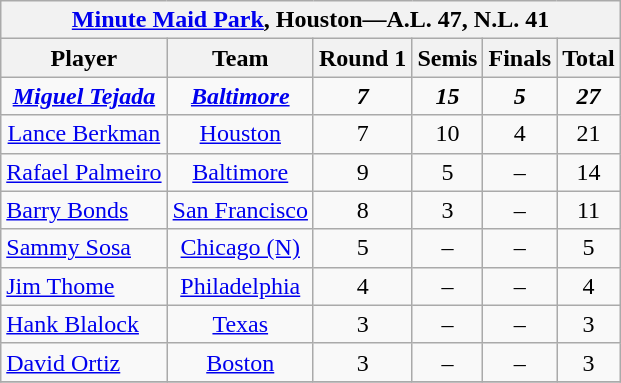<table class="wikitable" style="font-size: 100%; text-align:right;">
<tr>
<th colspan="6"><a href='#'>Minute Maid Park</a>, Houston—A.L. 47, N.L. 41</th>
</tr>
<tr>
<th>Player</th>
<th>Team</th>
<th>Round 1</th>
<th>Semis</th>
<th>Finals</th>
<th>Total</th>
</tr>
<tr>
<td align="center"><strong><em><a href='#'>Miguel Tejada</a></em></strong></td>
<td align="center"><strong><em><a href='#'>Baltimore</a></em></strong></td>
<td align="center"><strong><em>7</em></strong></td>
<td align="center"><strong><em>15</em></strong></td>
<td align="center"><strong><em>5</em></strong></td>
<td align="center"><strong><em>27</em></strong></td>
</tr>
<tr>
<td align="center"><a href='#'>Lance Berkman</a></td>
<td align="center"><a href='#'>Houston</a></td>
<td align="center">7</td>
<td align="center">10</td>
<td align="center">4</td>
<td align="center">21</td>
</tr>
<tr>
<td align="center"><a href='#'>Rafael Palmeiro</a></td>
<td align="center"><a href='#'>Baltimore</a></td>
<td align="center">9</td>
<td align="center">5</td>
<td align="center">–</td>
<td align="center">14</td>
</tr>
<tr>
<td align="left"><a href='#'>Barry Bonds</a></td>
<td align="center"><a href='#'>San Francisco</a></td>
<td align="center">8</td>
<td align="center">3</td>
<td align="center">–</td>
<td align="center">11</td>
</tr>
<tr>
<td align="left"><a href='#'>Sammy Sosa</a></td>
<td align="center"><a href='#'>Chicago (N)</a></td>
<td align="center">5</td>
<td align="center">–</td>
<td align="center">–</td>
<td align="center">5</td>
</tr>
<tr>
<td align="left"><a href='#'>Jim Thome</a></td>
<td align="center"><a href='#'>Philadelphia</a></td>
<td align="center">4</td>
<td align="center">–</td>
<td align="center">–</td>
<td align="center">4</td>
</tr>
<tr>
<td align="left"><a href='#'>Hank Blalock</a></td>
<td align="center"><a href='#'>Texas</a></td>
<td align="center">3</td>
<td align="center">–</td>
<td align="center">–</td>
<td align="center">3</td>
</tr>
<tr>
<td align="left"><a href='#'>David Ortiz</a></td>
<td align="center"><a href='#'>Boston</a></td>
<td align="center">3</td>
<td align="center">–</td>
<td align="center">–</td>
<td align="center">3</td>
</tr>
<tr>
</tr>
</table>
